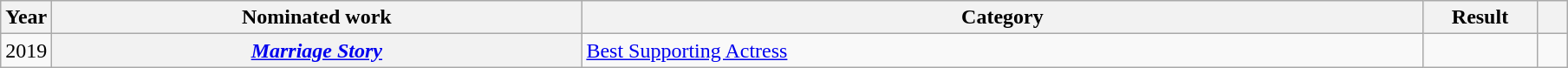<table class="wikitable sortable">
<tr>
<th scope="col" style="width:1em;">Year</th>
<th scope="col" style="width:25em;">Nominated work</th>
<th scope="col" style="width:40em;">Category</th>
<th scope="col" style="width:5em;">Result</th>
<th scope="col" style="width:1em;"class="unsortable"></th>
</tr>
<tr>
<td>2019</td>
<th><em><a href='#'>Marriage Story</a></em></th>
<td><a href='#'>Best Supporting Actress</a></td>
<td></td>
<td></td>
</tr>
</table>
